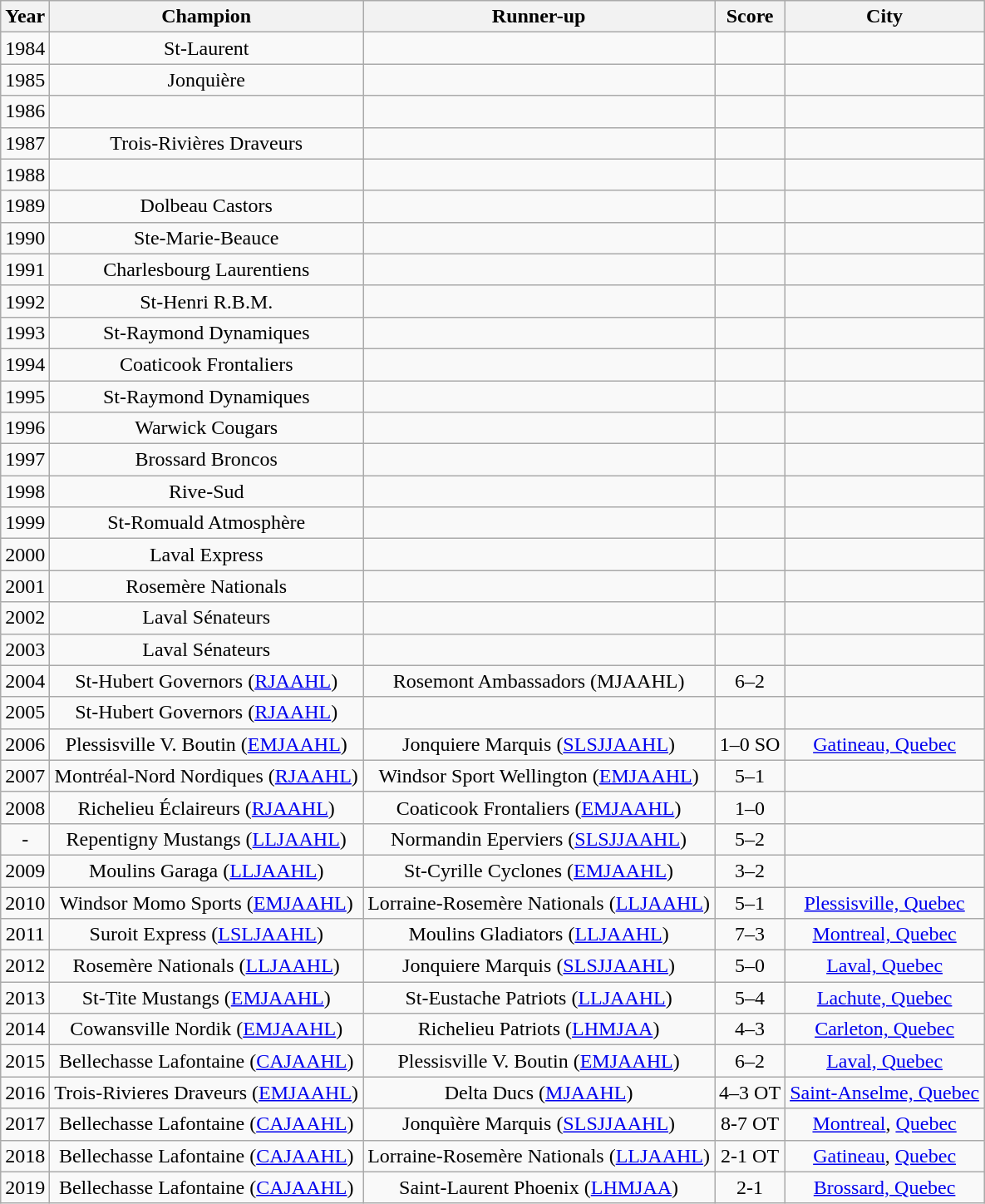<table class="wikitable" style="text-align:center">
<tr>
<th>Year</th>
<th>Champion</th>
<th>Runner-up</th>
<th>Score</th>
<th>City</th>
</tr>
<tr>
<td>1984</td>
<td>St-Laurent</td>
<td></td>
<td></td>
<td></td>
</tr>
<tr>
<td>1985</td>
<td>Jonquière</td>
<td></td>
<td></td>
<td></td>
</tr>
<tr>
<td>1986</td>
<td></td>
<td></td>
<td></td>
<td></td>
</tr>
<tr>
<td>1987</td>
<td>Trois-Rivières Draveurs</td>
<td></td>
<td></td>
<td></td>
</tr>
<tr>
<td>1988</td>
<td></td>
<td></td>
<td></td>
<td></td>
</tr>
<tr>
<td>1989</td>
<td>Dolbeau Castors</td>
<td></td>
<td></td>
<td></td>
</tr>
<tr>
<td>1990</td>
<td>Ste-Marie-Beauce</td>
<td></td>
<td></td>
<td></td>
</tr>
<tr>
<td>1991</td>
<td>Charlesbourg Laurentiens</td>
<td></td>
<td></td>
<td></td>
</tr>
<tr>
<td>1992</td>
<td>St-Henri R.B.M.</td>
<td></td>
<td></td>
<td></td>
</tr>
<tr>
<td>1993</td>
<td>St-Raymond Dynamiques</td>
<td></td>
<td></td>
<td></td>
</tr>
<tr>
<td>1994</td>
<td>Coaticook Frontaliers</td>
<td></td>
<td></td>
<td></td>
</tr>
<tr>
<td>1995</td>
<td>St-Raymond Dynamiques</td>
<td></td>
<td></td>
<td></td>
</tr>
<tr>
<td>1996</td>
<td>Warwick Cougars</td>
<td></td>
<td></td>
<td></td>
</tr>
<tr>
<td>1997</td>
<td>Brossard Broncos</td>
<td></td>
<td></td>
<td></td>
</tr>
<tr>
<td>1998</td>
<td>Rive-Sud</td>
<td></td>
<td></td>
<td></td>
</tr>
<tr>
<td>1999</td>
<td>St-Romuald Atmosphère</td>
<td></td>
<td></td>
<td></td>
</tr>
<tr>
<td>2000</td>
<td>Laval Express</td>
<td></td>
<td></td>
<td></td>
</tr>
<tr>
<td>2001</td>
<td>Rosemère Nationals</td>
<td></td>
<td></td>
<td></td>
</tr>
<tr>
<td>2002</td>
<td>Laval Sénateurs</td>
<td></td>
<td></td>
<td></td>
</tr>
<tr>
<td>2003</td>
<td>Laval Sénateurs</td>
<td></td>
<td></td>
<td></td>
</tr>
<tr>
<td>2004</td>
<td>St-Hubert Governors (<a href='#'>RJAAHL</a>)</td>
<td>Rosemont Ambassadors (MJAAHL)</td>
<td>6–2</td>
<td></td>
</tr>
<tr>
<td>2005</td>
<td>St-Hubert Governors (<a href='#'>RJAAHL</a>)</td>
<td></td>
<td></td>
<td></td>
</tr>
<tr>
<td>2006</td>
<td>Plessisville V. Boutin (<a href='#'>EMJAAHL</a>)</td>
<td>Jonquiere Marquis (<a href='#'>SLSJJAAHL</a>)</td>
<td>1–0 SO</td>
<td><a href='#'>Gatineau, Quebec</a></td>
</tr>
<tr>
<td>2007</td>
<td>Montréal-Nord Nordiques (<a href='#'>RJAAHL</a>)</td>
<td>Windsor Sport Wellington (<a href='#'>EMJAAHL</a>)</td>
<td>5–1</td>
<td></td>
</tr>
<tr>
<td>2008</td>
<td>Richelieu Éclaireurs (<a href='#'>RJAAHL</a>)</td>
<td>Coaticook Frontaliers (<a href='#'>EMJAAHL</a>)</td>
<td>1–0</td>
<td></td>
</tr>
<tr>
<td>-</td>
<td>Repentigny Mustangs (<a href='#'>LLJAAHL</a>)</td>
<td>Normandin Eperviers (<a href='#'>SLSJJAAHL</a>)</td>
<td>5–2</td>
<td></td>
</tr>
<tr>
<td>2009</td>
<td>Moulins Garaga (<a href='#'>LLJAAHL</a>)</td>
<td>St-Cyrille Cyclones (<a href='#'>EMJAAHL</a>)</td>
<td>3–2</td>
<td></td>
</tr>
<tr>
<td>2010</td>
<td>Windsor Momo Sports (<a href='#'>EMJAAHL</a>)</td>
<td>Lorraine-Rosemère Nationals (<a href='#'>LLJAAHL</a>)</td>
<td>5–1</td>
<td><a href='#'>Plessisville, Quebec</a></td>
</tr>
<tr>
<td>2011</td>
<td>Suroit Express (<a href='#'>LSLJAAHL</a>)</td>
<td>Moulins Gladiators (<a href='#'>LLJAAHL</a>)</td>
<td>7–3</td>
<td><a href='#'>Montreal, Quebec</a></td>
</tr>
<tr>
<td>2012</td>
<td>Rosemère Nationals (<a href='#'>LLJAAHL</a>)</td>
<td>Jonquiere Marquis (<a href='#'>SLSJJAAHL</a>)</td>
<td>5–0</td>
<td><a href='#'>Laval, Quebec</a></td>
</tr>
<tr>
<td>2013</td>
<td>St-Tite Mustangs (<a href='#'>EMJAAHL</a>)</td>
<td>St-Eustache Patriots (<a href='#'>LLJAAHL</a>)</td>
<td>5–4</td>
<td><a href='#'>Lachute, Quebec</a></td>
</tr>
<tr>
<td>2014</td>
<td>Cowansville Nordik (<a href='#'>EMJAAHL</a>)</td>
<td>Richelieu Patriots (<a href='#'>LHMJAA</a>)</td>
<td>4–3</td>
<td><a href='#'>Carleton, Quebec</a></td>
</tr>
<tr>
<td>2015</td>
<td>Bellechasse Lafontaine (<a href='#'>CAJAAHL</a>)</td>
<td>Plessisville V. Boutin (<a href='#'>EMJAAHL</a>)</td>
<td>6–2</td>
<td><a href='#'>Laval, Quebec</a></td>
</tr>
<tr>
<td>2016</td>
<td>Trois-Rivieres Draveurs (<a href='#'>EMJAAHL</a>)</td>
<td>Delta Ducs (<a href='#'>MJAAHL</a>)</td>
<td>4–3 OT</td>
<td><a href='#'>Saint-Anselme, Quebec</a></td>
</tr>
<tr>
<td>2017</td>
<td>Bellechasse Lafontaine (<a href='#'>CAJAAHL</a>)</td>
<td>Jonquìère Marquis (<a href='#'>SLSJJAAHL</a>)</td>
<td>8-7 OT</td>
<td><a href='#'>Montreal</a>, <a href='#'>Quebec</a></td>
</tr>
<tr>
<td>2018</td>
<td>Bellechasse Lafontaine (<a href='#'>CAJAAHL</a>)</td>
<td>Lorraine-Rosemère Nationals (<a href='#'>LLJAAHL</a>)</td>
<td>2-1 OT</td>
<td><a href='#'>Gatineau</a>, <a href='#'>Quebec</a></td>
</tr>
<tr>
<td>2019</td>
<td>Bellechasse Lafontaine (<a href='#'>CAJAAHL</a>)</td>
<td>Saint-Laurent Phoenix (<a href='#'>LHMJAA</a>)</td>
<td>2-1</td>
<td><a href='#'>Brossard, Quebec</a></td>
</tr>
</table>
